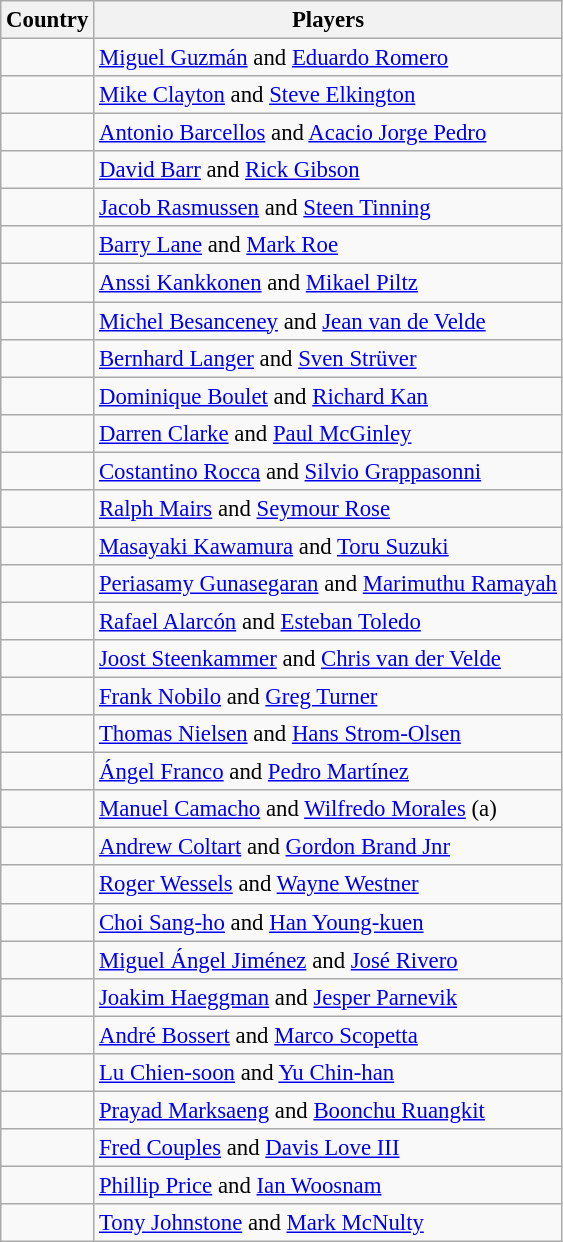<table class="wikitable" style="font-size:95%;">
<tr>
<th>Country</th>
<th>Players</th>
</tr>
<tr>
<td></td>
<td><a href='#'>Miguel Guzmán</a> and <a href='#'>Eduardo Romero</a></td>
</tr>
<tr>
<td></td>
<td><a href='#'>Mike Clayton</a> and <a href='#'>Steve Elkington</a></td>
</tr>
<tr>
<td></td>
<td><a href='#'>Antonio Barcellos</a> and <a href='#'>Acacio Jorge Pedro</a></td>
</tr>
<tr>
<td></td>
<td><a href='#'>David Barr</a> and <a href='#'>Rick Gibson</a></td>
</tr>
<tr>
<td></td>
<td><a href='#'>Jacob Rasmussen</a> and <a href='#'>Steen Tinning</a></td>
</tr>
<tr>
<td></td>
<td><a href='#'>Barry Lane</a> and <a href='#'>Mark Roe</a></td>
</tr>
<tr>
<td></td>
<td><a href='#'>Anssi Kankkonen</a> and <a href='#'>Mikael Piltz</a></td>
</tr>
<tr>
<td></td>
<td><a href='#'>Michel Besanceney</a> and <a href='#'>Jean van de Velde</a></td>
</tr>
<tr>
<td></td>
<td><a href='#'>Bernhard Langer</a> and <a href='#'>Sven Strüver</a></td>
</tr>
<tr>
<td></td>
<td><a href='#'>Dominique Boulet</a> and <a href='#'>Richard Kan</a></td>
</tr>
<tr>
<td></td>
<td><a href='#'>Darren Clarke</a> and <a href='#'>Paul McGinley</a></td>
</tr>
<tr>
<td></td>
<td><a href='#'>Costantino Rocca</a> and <a href='#'>Silvio Grappasonni</a></td>
</tr>
<tr>
<td></td>
<td><a href='#'>Ralph Mairs</a> and <a href='#'>Seymour Rose</a></td>
</tr>
<tr>
<td></td>
<td><a href='#'>Masayaki Kawamura</a> and <a href='#'>Toru Suzuki</a></td>
</tr>
<tr>
<td></td>
<td><a href='#'>Periasamy Gunasegaran</a> and <a href='#'>Marimuthu Ramayah</a></td>
</tr>
<tr>
<td></td>
<td><a href='#'>Rafael Alarcón</a> and <a href='#'>Esteban Toledo</a></td>
</tr>
<tr>
<td></td>
<td><a href='#'>Joost Steenkammer</a> and <a href='#'>Chris van der Velde</a></td>
</tr>
<tr>
<td></td>
<td><a href='#'>Frank Nobilo</a> and <a href='#'>Greg Turner</a></td>
</tr>
<tr>
<td></td>
<td><a href='#'>Thomas Nielsen</a> and <a href='#'>Hans Strom-Olsen</a></td>
</tr>
<tr>
<td></td>
<td><a href='#'>Ángel Franco</a> and <a href='#'>Pedro Martínez</a></td>
</tr>
<tr>
<td></td>
<td><a href='#'>Manuel Camacho</a> and <a href='#'>Wilfredo Morales</a> (a)</td>
</tr>
<tr>
<td></td>
<td><a href='#'>Andrew Coltart</a> and <a href='#'>Gordon Brand Jnr</a></td>
</tr>
<tr>
<td></td>
<td><a href='#'>Roger Wessels</a> and <a href='#'>Wayne Westner</a></td>
</tr>
<tr>
<td></td>
<td><a href='#'>Choi Sang-ho</a> and <a href='#'>Han Young-kuen</a></td>
</tr>
<tr>
<td></td>
<td><a href='#'>Miguel Ángel Jiménez</a> and <a href='#'>José Rivero</a></td>
</tr>
<tr>
<td></td>
<td><a href='#'>Joakim Haeggman</a> and <a href='#'>Jesper Parnevik</a></td>
</tr>
<tr>
<td></td>
<td><a href='#'>André Bossert</a> and <a href='#'>Marco Scopetta</a></td>
</tr>
<tr>
<td></td>
<td><a href='#'>Lu Chien-soon</a> and <a href='#'>Yu Chin-han</a></td>
</tr>
<tr>
<td></td>
<td><a href='#'>Prayad Marksaeng</a> and <a href='#'>Boonchu Ruangkit</a></td>
</tr>
<tr>
<td></td>
<td><a href='#'>Fred Couples</a> and <a href='#'>Davis Love III</a></td>
</tr>
<tr>
<td></td>
<td><a href='#'>Phillip Price</a> and <a href='#'>Ian Woosnam</a></td>
</tr>
<tr>
<td></td>
<td><a href='#'>Tony Johnstone</a> and <a href='#'>Mark McNulty</a></td>
</tr>
</table>
